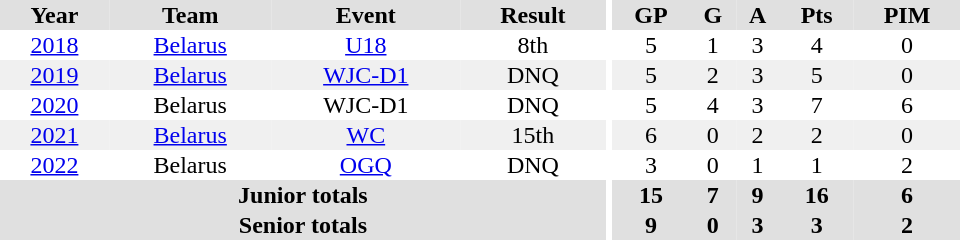<table border="0" cellpadding="1" cellspacing="0" ID="Table3" style="text-align:center; width:40em">
<tr bgcolor="#e0e0e0">
<th>Year</th>
<th>Team</th>
<th>Event</th>
<th>Result</th>
<th rowspan="102" bgcolor="#ffffff"></th>
<th>GP</th>
<th>G</th>
<th>A</th>
<th>Pts</th>
<th>PIM</th>
</tr>
<tr>
<td><a href='#'>2018</a></td>
<td><a href='#'>Belarus</a></td>
<td><a href='#'>U18</a></td>
<td>8th</td>
<td>5</td>
<td>1</td>
<td>3</td>
<td>4</td>
<td>0</td>
</tr>
<tr bgcolor="#f0f0f0">
<td><a href='#'>2019</a></td>
<td><a href='#'>Belarus</a></td>
<td><a href='#'>WJC-D1</a></td>
<td>DNQ</td>
<td>5</td>
<td>2</td>
<td>3</td>
<td>5</td>
<td>0</td>
</tr>
<tr>
<td><a href='#'>2020</a></td>
<td>Belarus</td>
<td>WJC-D1</td>
<td>DNQ</td>
<td>5</td>
<td>4</td>
<td>3</td>
<td>7</td>
<td>6</td>
</tr>
<tr bgcolor="#f0f0f0">
<td><a href='#'>2021</a></td>
<td><a href='#'>Belarus</a></td>
<td><a href='#'>WC</a></td>
<td>15th</td>
<td>6</td>
<td>0</td>
<td>2</td>
<td>2</td>
<td>0</td>
</tr>
<tr>
<td><a href='#'>2022</a></td>
<td>Belarus</td>
<td><a href='#'>OGQ</a></td>
<td>DNQ</td>
<td>3</td>
<td>0</td>
<td>1</td>
<td>1</td>
<td>2</td>
</tr>
<tr bgcolor="#e0e0e0">
<th colspan="4">Junior totals</th>
<th>15</th>
<th>7</th>
<th>9</th>
<th>16</th>
<th>6</th>
</tr>
<tr bgcolor="#e0e0e0">
<th colspan="4">Senior totals</th>
<th>9</th>
<th>0</th>
<th>3</th>
<th>3</th>
<th>2</th>
</tr>
</table>
